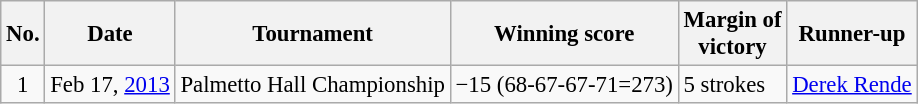<table class="wikitable" style="font-size:95%;">
<tr>
<th>No.</th>
<th>Date</th>
<th>Tournament</th>
<th>Winning score</th>
<th>Margin of<br>victory</th>
<th>Runner-up</th>
</tr>
<tr>
<td align=center>1</td>
<td align=right>Feb 17, <a href='#'>2013</a></td>
<td>Palmetto Hall Championship</td>
<td>−15 (68-67-67-71=273)</td>
<td>5 strokes</td>
<td> <a href='#'>Derek Rende</a></td>
</tr>
</table>
